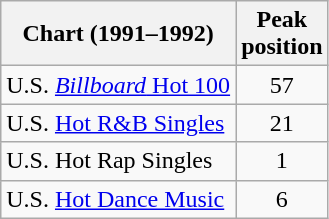<table class="wikitable sortable">
<tr>
<th>Chart (1991–1992)</th>
<th>Peak<br>position</th>
</tr>
<tr>
<td>U.S. <a href='#'><em>Billboard</em> Hot 100</a></td>
<td style="text-align:center;">57</td>
</tr>
<tr>
<td>U.S. <a href='#'>Hot R&B Singles</a></td>
<td style="text-align:center;">21</td>
</tr>
<tr>
<td>U.S. Hot Rap Singles</td>
<td style="text-align:center;">1</td>
</tr>
<tr>
<td>U.S. <a href='#'>Hot Dance Music</a></td>
<td style="text-align:center;">6</td>
</tr>
</table>
